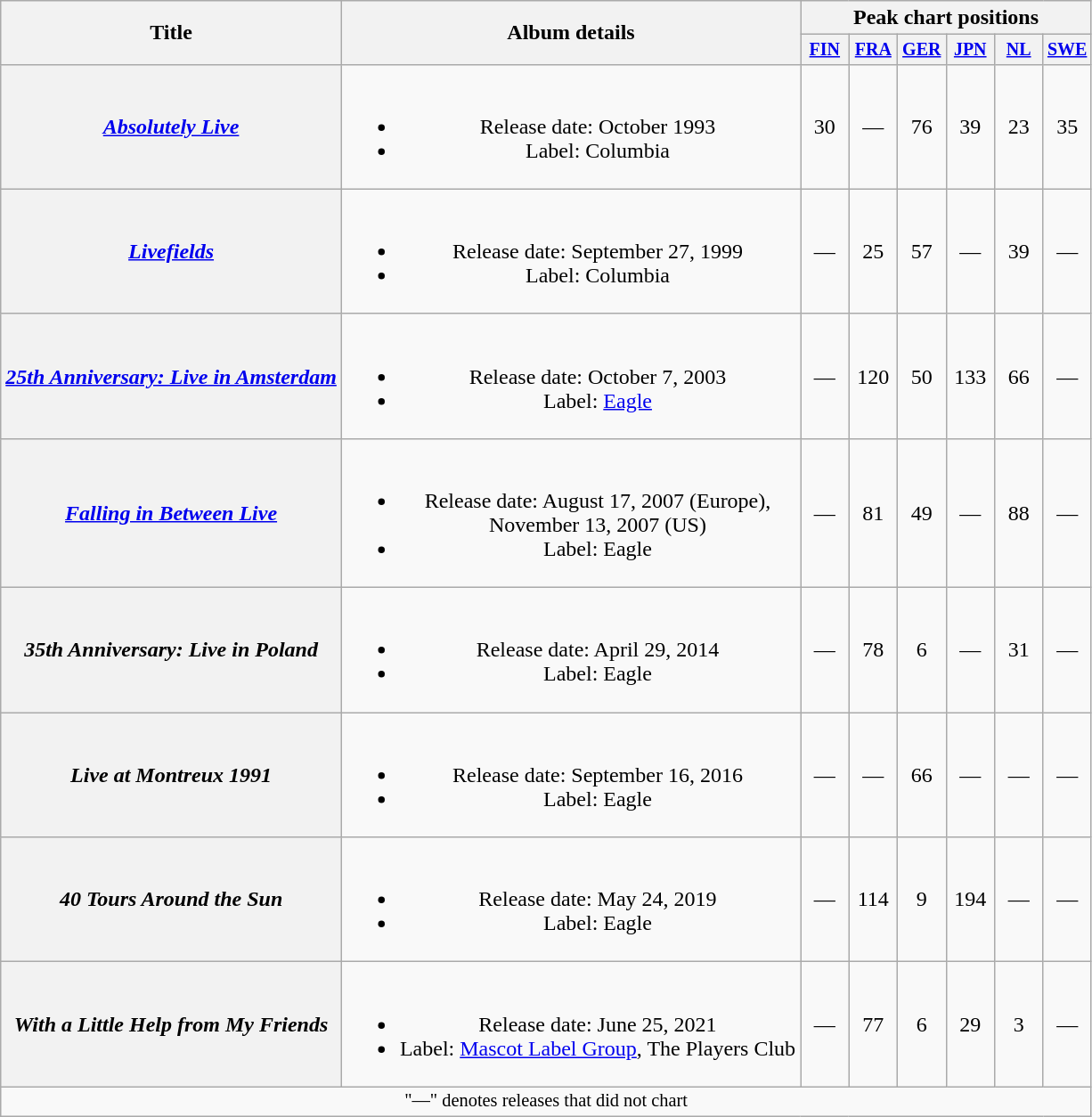<table class="wikitable plainrowheaders" style="text-align:center;">
<tr>
<th rowspan="2">Title</th>
<th rowspan="2">Album details</th>
<th colspan="6">Peak chart positions</th>
</tr>
<tr style="font-size:smaller;">
<th style="width:30px;"><a href='#'>FIN</a><br></th>
<th style="width:30px;"><a href='#'>FRA</a><br></th>
<th style="width:30px;"><a href='#'>GER</a><br></th>
<th style="width:30px;"><a href='#'>JPN</a><br></th>
<th style="width:30px;"><a href='#'>NL</a><br></th>
<th style="width:30px;"><a href='#'>SWE</a><br></th>
</tr>
<tr>
<th scope="row"><em><a href='#'>Absolutely Live</a></em></th>
<td><br><ul><li>Release date: October 1993</li><li>Label: Columbia</li></ul></td>
<td>30</td>
<td>—</td>
<td>76</td>
<td>39</td>
<td>23</td>
<td>35</td>
</tr>
<tr>
<th scope="row"><em><a href='#'>Livefields</a></em></th>
<td><br><ul><li>Release date: September 27, 1999</li><li>Label: Columbia</li></ul></td>
<td>—</td>
<td>25</td>
<td>57</td>
<td>—</td>
<td>39</td>
<td>—</td>
</tr>
<tr>
<th scope="row"><em><a href='#'>25th Anniversary: Live in Amsterdam</a></em></th>
<td><br><ul><li>Release date: October 7, 2003</li><li>Label: <a href='#'>Eagle</a></li></ul></td>
<td>—</td>
<td>120</td>
<td>50</td>
<td>133</td>
<td>66</td>
<td>—</td>
</tr>
<tr>
<th scope="row"><em><a href='#'>Falling in Between Live</a></em></th>
<td><br><ul><li>Release date: August 17, 2007 (Europe),<br>November 13, 2007 (US)</li><li>Label: Eagle</li></ul></td>
<td>—</td>
<td>81</td>
<td>49</td>
<td>—</td>
<td>88</td>
<td>—</td>
</tr>
<tr>
<th scope="row"><em>35th Anniversary: Live in Poland</em></th>
<td><br><ul><li>Release date: April 29, 2014</li><li>Label: Eagle</li></ul></td>
<td>—</td>
<td>78</td>
<td>6</td>
<td>—</td>
<td>31</td>
<td>—</td>
</tr>
<tr>
<th scope="row"><em>Live at Montreux 1991</em></th>
<td><br><ul><li>Release date: September 16, 2016</li><li>Label: Eagle</li></ul></td>
<td>—</td>
<td>—</td>
<td>66</td>
<td>—</td>
<td>—</td>
<td>—</td>
</tr>
<tr>
<th scope="row"><em>40 Tours Around the Sun</em></th>
<td><br><ul><li>Release date: May 24, 2019</li><li>Label: Eagle</li></ul></td>
<td>—</td>
<td>114</td>
<td>9</td>
<td>194</td>
<td>—</td>
<td>—</td>
</tr>
<tr>
<th scope="row"><em>With a Little Help from My Friends</em></th>
<td><br><ul><li>Release date: June 25, 2021</li><li>Label: <a href='#'>Mascot Label Group</a>, The Players Club</li></ul></td>
<td>—</td>
<td>77</td>
<td>6</td>
<td>29</td>
<td>3</td>
<td>—</td>
</tr>
<tr>
<td colspan="8" style="font-size:85%">"—" denotes releases that did not chart</td>
</tr>
</table>
